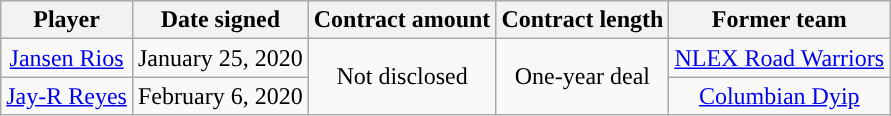<table class="wikitable sortable sortable">
<tr>
<th>Player</th>
<th>Date signed</th>
<th>Contract amount</th>
<th>Contract length</th>
<th>Former team</th>
</tr>
<tr>
<td align="center"><a href='#'>Jansen Rios</a></td>
<td align="center">January 25, 2020</td>
<td align="center" rowspan="2">Not disclosed</td>
<td align="center" rowspan="2">One-year deal</td>
<td align="center"><a href='#'>NLEX Road Warriors</a></td>
</tr>
<tr>
<td align="center"><a href='#'>Jay-R Reyes</a></td>
<td align="center">February 6, 2020</td>
<td align="center"><a href='#'>Columbian Dyip</a></td>
</tr>
</table>
